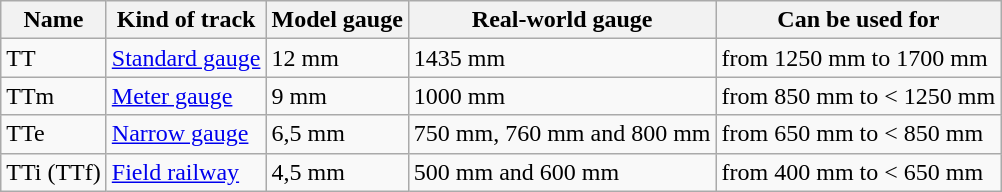<table class="wikitable">
<tr>
<th>Name</th>
<th>Kind of track</th>
<th>Model gauge</th>
<th>Real-world gauge</th>
<th>Can be used for</th>
</tr>
<tr>
<td>TT</td>
<td><a href='#'>Standard gauge</a></td>
<td>12 mm</td>
<td>1435 mm</td>
<td>from 1250 mm to  1700 mm</td>
</tr>
<tr>
<td>TTm</td>
<td><a href='#'>Meter gauge</a></td>
<td>9 mm</td>
<td>1000 mm</td>
<td>from 850 mm to < 1250 mm</td>
</tr>
<tr>
<td>TTe</td>
<td><a href='#'>Narrow gauge</a></td>
<td>6,5 mm</td>
<td>750 mm, 760 mm and 800 mm</td>
<td>from 650 mm to < 850 mm</td>
</tr>
<tr>
<td>TTi (TTf)</td>
<td><a href='#'>Field railway</a></td>
<td>4,5 mm</td>
<td>500 mm and 600 mm</td>
<td>from 400 mm to < 650 mm</td>
</tr>
</table>
